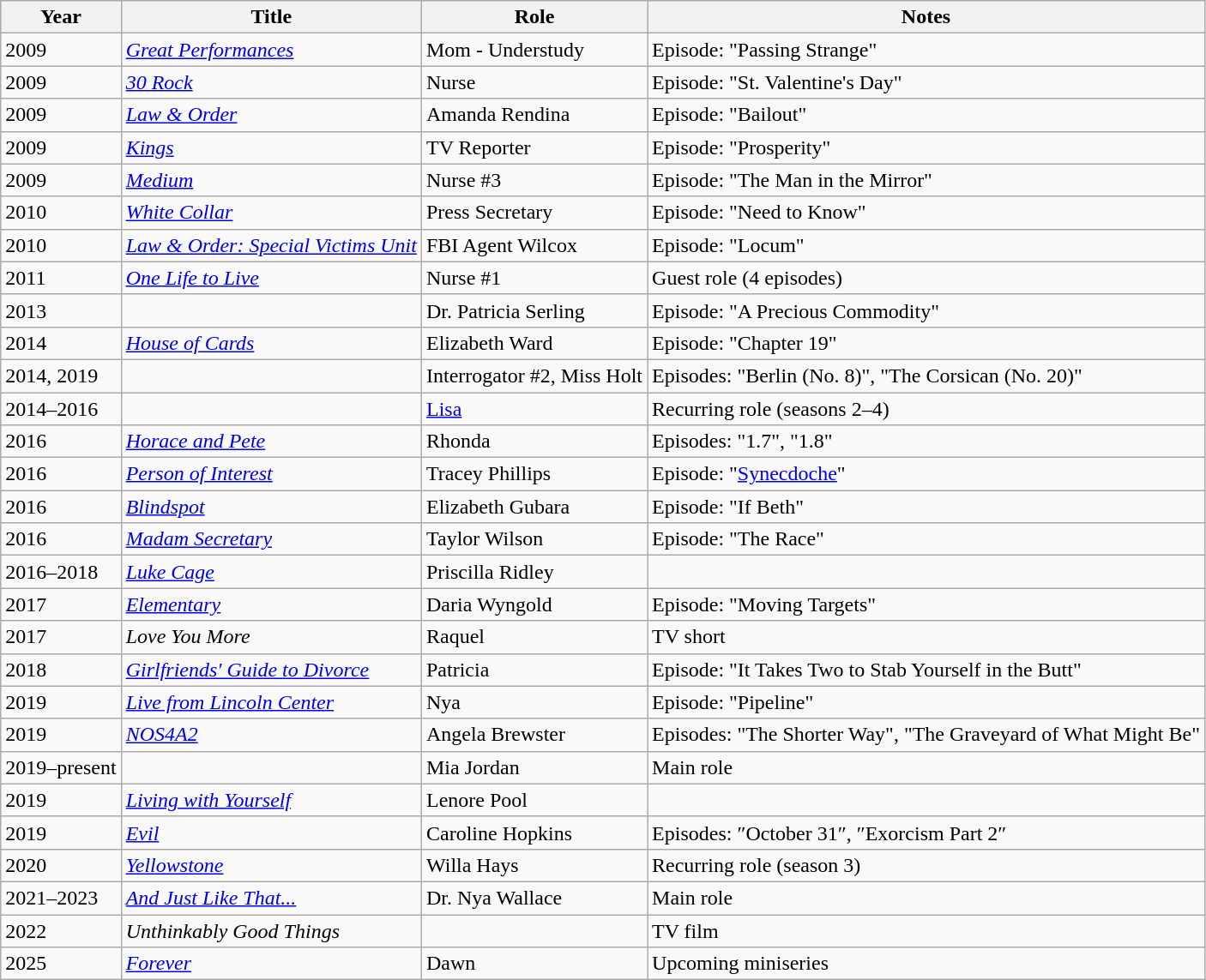<table class="wikitable sortable">
<tr>
<th>Year</th>
<th>Title</th>
<th>Role</th>
<th class="unsortable">Notes</th>
</tr>
<tr>
<td>2009</td>
<td><em><a href='#'>Great Performances</a></em></td>
<td>Mom - Understudy</td>
<td>Episode: "Passing Strange"</td>
</tr>
<tr>
<td>2009</td>
<td><em><a href='#'>30 Rock</a></em></td>
<td>Nurse</td>
<td>Episode: "St. Valentine's Day"</td>
</tr>
<tr>
<td>2009</td>
<td><em><a href='#'>Law & Order</a></em></td>
<td>Amanda Rendina</td>
<td>Episode: "Bailout"</td>
</tr>
<tr>
<td>2009</td>
<td><em><a href='#'>Kings</a></em></td>
<td>TV Reporter</td>
<td>Episode: "Prosperity"</td>
</tr>
<tr>
<td>2009</td>
<td><em><a href='#'>Medium</a></em></td>
<td>Nurse #3</td>
<td>Episode: "The Man in the Mirror"</td>
</tr>
<tr>
<td>2010</td>
<td><em><a href='#'>White Collar</a></em></td>
<td>Press Secretary</td>
<td>Episode: "Need to Know"</td>
</tr>
<tr>
<td>2010</td>
<td><em><a href='#'>Law & Order: Special Victims Unit</a></em></td>
<td>FBI Agent Wilcox</td>
<td>Episode: "Locum"</td>
</tr>
<tr>
<td>2011</td>
<td><em><a href='#'>One Life to Live</a></em></td>
<td>Nurse #1</td>
<td>Guest role (4 episodes)</td>
</tr>
<tr>
<td>2013</td>
<td><em></em></td>
<td>Dr. Patricia Serling</td>
<td>Episode: "A Precious Commodity"</td>
</tr>
<tr>
<td>2014</td>
<td><em><a href='#'>House of Cards</a></em></td>
<td>Elizabeth Ward</td>
<td>Episode: "Chapter 19"</td>
</tr>
<tr>
<td>2014, 2019</td>
<td><em></em></td>
<td>Interrogator #2, Miss Holt</td>
<td>Episodes: "Berlin (No. 8)", "The Corsican (No. 20)"</td>
</tr>
<tr>
<td>2014–2016</td>
<td><em></em></td>
<td><a href='#'>Lisa</a></td>
<td>Recurring role (seasons 2–4)</td>
</tr>
<tr>
<td>2016</td>
<td><em><a href='#'>Horace and Pete</a></em></td>
<td>Rhonda</td>
<td>Episodes: "1.7", "1.8"</td>
</tr>
<tr>
<td>2016</td>
<td><em><a href='#'>Person of Interest</a></em></td>
<td>Tracey Phillips</td>
<td>Episode: "<a href='#'>Synecdoche</a>"</td>
</tr>
<tr>
<td>2016</td>
<td><em><a href='#'>Blindspot</a></em></td>
<td>Elizabeth Gubara</td>
<td>Episode: "If Beth"</td>
</tr>
<tr>
<td>2016</td>
<td><em><a href='#'>Madam Secretary</a></em></td>
<td>Taylor Wilson</td>
<td>Episode: "The Race"</td>
</tr>
<tr>
<td>2016–2018</td>
<td><em><a href='#'>Luke Cage</a></em></td>
<td>Priscilla Ridley</td>
<td></td>
</tr>
<tr>
<td>2017</td>
<td><em><a href='#'>Elementary</a></em></td>
<td>Daria Wyngold</td>
<td>Episode: "Moving Targets"</td>
</tr>
<tr>
<td>2017</td>
<td><em>Love You More</em></td>
<td>Raquel</td>
<td>TV short</td>
</tr>
<tr>
<td>2018</td>
<td><em><a href='#'>Girlfriends' Guide to Divorce</a></em></td>
<td>Patricia</td>
<td>Episode: "It Takes Two to Stab Yourself in the Butt"</td>
</tr>
<tr>
<td>2019</td>
<td><em><a href='#'>Live from Lincoln Center</a></em></td>
<td>Nya</td>
<td>Episode: "Pipeline"</td>
</tr>
<tr>
<td>2019</td>
<td><em><a href='#'>NOS4A2</a></em></td>
<td>Angela Brewster</td>
<td>Episodes: "The Shorter Way", "The Graveyard of What Might Be"</td>
</tr>
<tr>
<td>2019–present</td>
<td><em></em></td>
<td>Mia Jordan</td>
<td>Main role</td>
</tr>
<tr>
<td>2019</td>
<td><em><a href='#'>Living with Yourself</a></em></td>
<td>Lenore Pool</td>
<td></td>
</tr>
<tr>
<td>2019</td>
<td><em><a href='#'>Evil</a></em></td>
<td>Caroline Hopkins</td>
<td>Episodes: ″October 31″, ″Exorcism Part 2″</td>
</tr>
<tr>
<td>2020</td>
<td><em><a href='#'>Yellowstone</a></em></td>
<td>Willa Hays</td>
<td>Recurring role (season 3)</td>
</tr>
<tr>
<td>2021–2023</td>
<td><em><a href='#'>And Just Like That...</a></em></td>
<td>Dr. Nya Wallace</td>
<td>Main role</td>
</tr>
<tr>
<td>2022</td>
<td><em>Unthinkably Good Things</em></td>
<td></td>
<td>TV film</td>
</tr>
<tr>
<td>2025</td>
<td><em><a href='#'>Forever</a></em></td>
<td>Dawn</td>
<td>Upcoming miniseries</td>
</tr>
</table>
